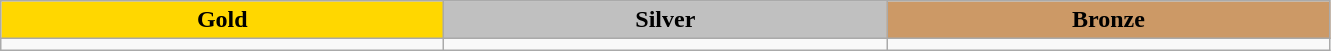<table class="wikitable">
<tr align="center">
<td bgcolor="gold" style="width:18em"><strong>Gold</strong></td>
<td bgcolor="silver" style="width:18em"><strong>Silver</strong></td>
<td bgcolor="CC9966" style="width:18em"><strong>Bronze</strong></td>
</tr>
<tr valign="top">
<td></td>
<td></td>
<td></td>
</tr>
</table>
